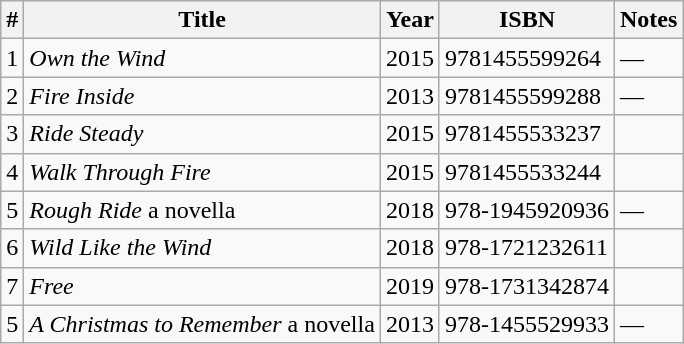<table class="wikitable">
<tr>
<th>#</th>
<th>Title</th>
<th>Year</th>
<th>ISBN</th>
<th>Notes</th>
</tr>
<tr>
<td>1</td>
<td><em>Own the Wind</em></td>
<td>2015</td>
<td>9781455599264</td>
<td>—</td>
</tr>
<tr>
<td>2</td>
<td><em>Fire Inside</em></td>
<td>2013</td>
<td>9781455599288</td>
<td>—</td>
</tr>
<tr>
<td>3</td>
<td><em>Ride Steady</em></td>
<td>2015</td>
<td>9781455533237</td>
<td></td>
</tr>
<tr>
<td>4</td>
<td><em>Walk Through Fire</em></td>
<td>2015</td>
<td>9781455533244</td>
<td></td>
</tr>
<tr>
<td>5</td>
<td><em>Rough Ride</em> a novella</td>
<td>2018</td>
<td>978-1945920936</td>
<td>—</td>
</tr>
<tr>
<td>6</td>
<td><em>Wild Like the Wind</em></td>
<td>2018</td>
<td>978-1721232611</td>
<td></td>
</tr>
<tr>
<td>7</td>
<td><em>Free</em></td>
<td>2019</td>
<td>978-1731342874</td>
<td></td>
</tr>
<tr>
<td>5</td>
<td><em>A Christmas to Remember</em> a novella</td>
<td>2013</td>
<td>978-1455529933</td>
<td>—</td>
</tr>
</table>
